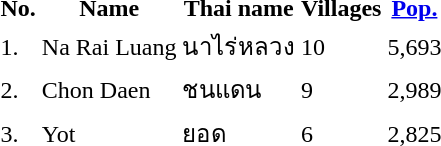<table>
<tr>
<th>No.</th>
<th>Name</th>
<th>Thai name</th>
<th>Villages</th>
<th><a href='#'>Pop.</a></th>
</tr>
<tr>
<td>1.</td>
<td>Na Rai Luang</td>
<td>นาไร่หลวง</td>
<td>10</td>
<td>5,693</td>
<td></td>
</tr>
<tr>
<td>2.</td>
<td>Chon Daen</td>
<td>ชนแดน</td>
<td>9</td>
<td>2,989</td>
<td></td>
</tr>
<tr>
<td>3.</td>
<td>Yot</td>
<td>ยอด</td>
<td>6</td>
<td>2,825</td>
<td></td>
</tr>
</table>
